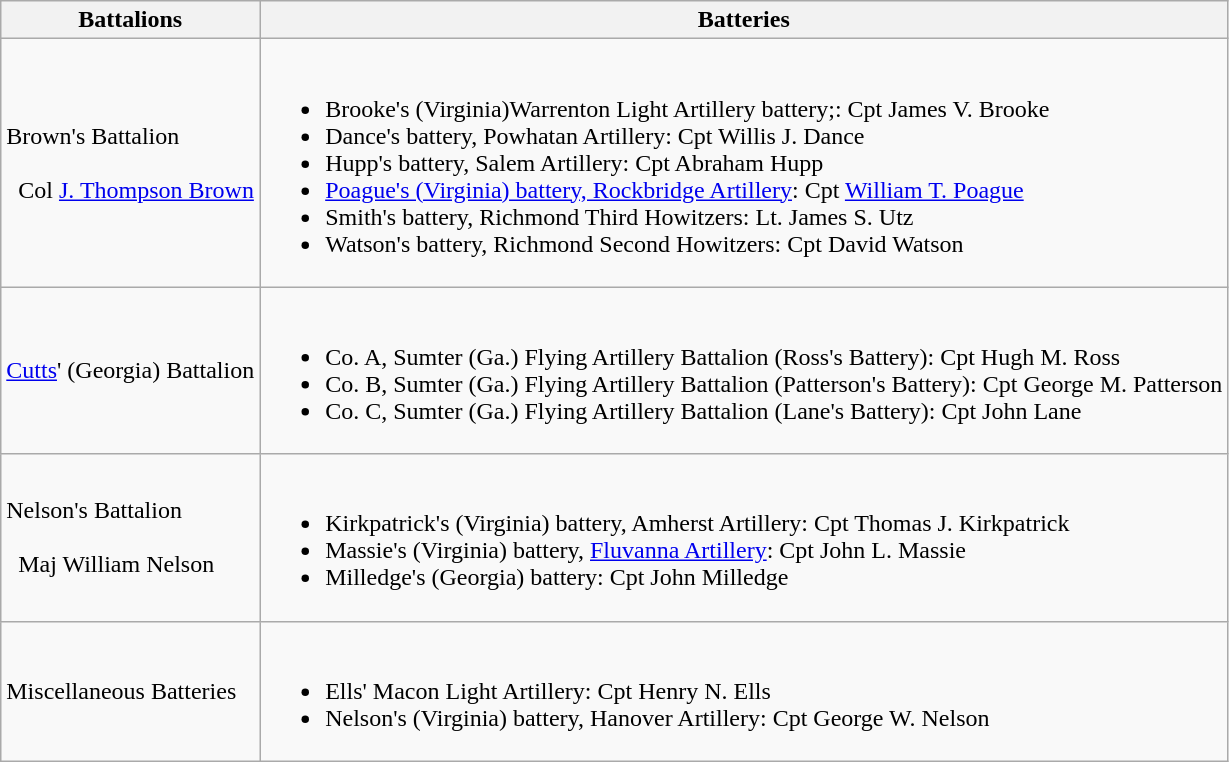<table class="wikitable">
<tr>
<th><strong>Battalions</strong></th>
<th><strong>Batteries</strong></th>
</tr>
<tr>
<td>Brown's Battalion<br><br> 
Col <a href='#'>J. Thompson Brown</a></td>
<td><br><ul><li>Brooke's (Virginia)Warrenton Light Artillery battery;: Cpt James V. Brooke</li><li>Dance's battery, Powhatan Artillery: Cpt Willis J. Dance</li><li>Hupp's battery, Salem Artillery: Cpt Abraham Hupp</li><li><a href='#'>Poague's (Virginia) battery, Rockbridge Artillery</a>: Cpt <a href='#'>William T. Poague</a></li><li>Smith's battery, Richmond Third Howitzers: Lt. James S. Utz</li><li>Watson's battery, Richmond Second Howitzers: Cpt David Watson</li></ul></td>
</tr>
<tr>
<td><a href='#'>Cutts</a>' (Georgia) Battalion</td>
<td><br><ul><li>Co. A, Sumter (Ga.) Flying Artillery Battalion (Ross's Battery): Cpt Hugh M. Ross</li><li>Co. B, Sumter (Ga.) Flying Artillery Battalion (Patterson's Battery): Cpt George M. Patterson</li><li>Co. C, Sumter (Ga.) Flying Artillery Battalion (Lane's Battery): Cpt John Lane</li></ul></td>
</tr>
<tr>
<td>Nelson's Battalion<br><br> 
Maj William Nelson</td>
<td><br><ul><li>Kirkpatrick's (Virginia) battery, Amherst Artillery: Cpt Thomas J. Kirkpatrick</li><li>Massie's (Virginia) battery, <a href='#'>Fluvanna Artillery</a>: Cpt John L. Massie</li><li>Milledge's (Georgia) battery: Cpt John Milledge</li></ul></td>
</tr>
<tr>
<td>Miscellaneous Batteries</td>
<td><br><ul><li>Ells' Macon Light Artillery: Cpt Henry N. Ells</li><li>Nelson's (Virginia) battery, Hanover Artillery: Cpt George W. Nelson</li></ul></td>
</tr>
</table>
